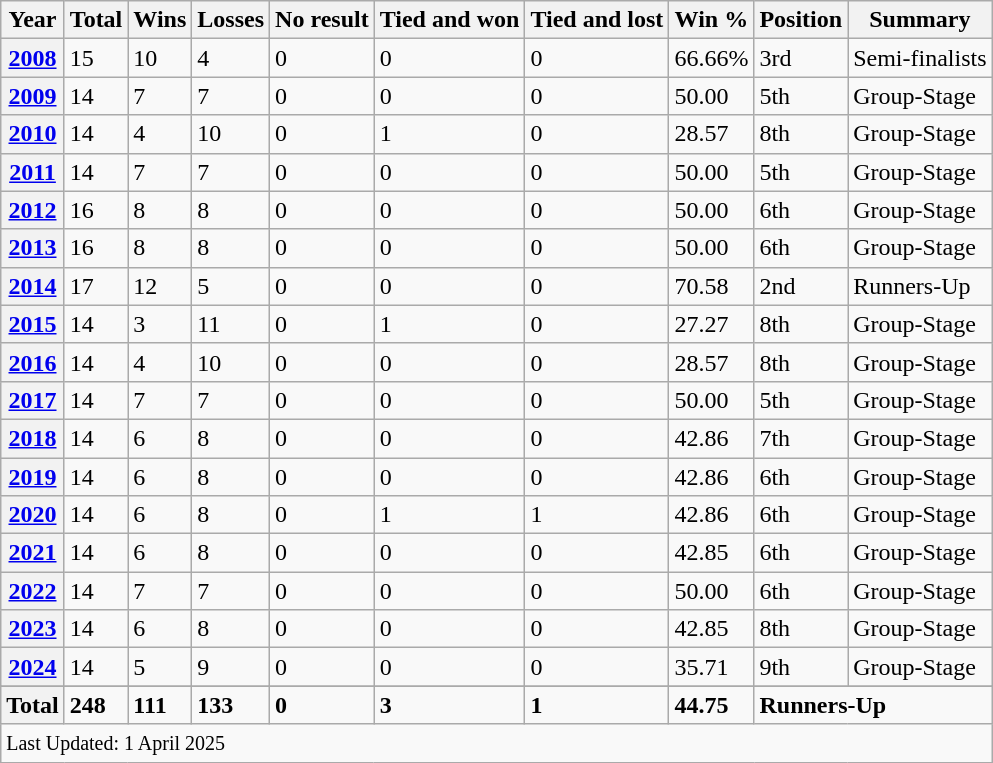<table class="wikitable">
<tr>
<th>Year</th>
<th>Total</th>
<th>Wins</th>
<th>Losses</th>
<th>No result</th>
<th>Tied and won</th>
<th>Tied and lost</th>
<th>Win %</th>
<th>Position</th>
<th>Summary</th>
</tr>
<tr>
<th><a href='#'>2008</a></th>
<td>15</td>
<td>10</td>
<td>4</td>
<td>0</td>
<td>0</td>
<td>0</td>
<td>66.66%</td>
<td>3rd</td>
<td>Semi-finalists</td>
</tr>
<tr>
<th><a href='#'>2009</a></th>
<td>14</td>
<td>7</td>
<td>7</td>
<td>0</td>
<td>0</td>
<td>0</td>
<td>50.00</td>
<td>5th</td>
<td>Group-Stage</td>
</tr>
<tr>
<th><a href='#'>2010</a></th>
<td>14</td>
<td>4</td>
<td>10</td>
<td>0</td>
<td>1</td>
<td>0</td>
<td>28.57</td>
<td>8th</td>
<td>Group-Stage</td>
</tr>
<tr>
<th><a href='#'>2011</a></th>
<td>14</td>
<td>7</td>
<td>7</td>
<td>0</td>
<td>0</td>
<td>0</td>
<td>50.00</td>
<td>5th</td>
<td>Group-Stage</td>
</tr>
<tr>
<th><a href='#'>2012</a></th>
<td>16</td>
<td>8</td>
<td>8</td>
<td>0</td>
<td>0</td>
<td>0</td>
<td>50.00</td>
<td>6th</td>
<td>Group-Stage</td>
</tr>
<tr>
<th><a href='#'>2013</a></th>
<td>16</td>
<td>8</td>
<td>8</td>
<td>0</td>
<td>0</td>
<td>0</td>
<td>50.00</td>
<td>6th</td>
<td>Group-Stage</td>
</tr>
<tr>
<th><a href='#'>2014</a></th>
<td>17</td>
<td>12</td>
<td>5</td>
<td>0</td>
<td>0</td>
<td>0</td>
<td>70.58</td>
<td>2nd</td>
<td>Runners-Up</td>
</tr>
<tr>
<th><a href='#'>2015</a></th>
<td>14</td>
<td>3</td>
<td>11</td>
<td>0</td>
<td>1</td>
<td>0</td>
<td>27.27</td>
<td>8th</td>
<td>Group-Stage</td>
</tr>
<tr>
<th><a href='#'>2016</a></th>
<td>14</td>
<td>4</td>
<td>10</td>
<td>0</td>
<td>0</td>
<td>0</td>
<td>28.57</td>
<td>8th</td>
<td>Group-Stage</td>
</tr>
<tr>
<th><a href='#'>2017</a></th>
<td>14</td>
<td>7</td>
<td>7</td>
<td>0</td>
<td>0</td>
<td>0</td>
<td>50.00</td>
<td>5th</td>
<td>Group-Stage</td>
</tr>
<tr>
<th><a href='#'>2018</a></th>
<td>14</td>
<td>6</td>
<td>8</td>
<td>0</td>
<td>0</td>
<td>0</td>
<td>42.86</td>
<td>7th</td>
<td>Group-Stage</td>
</tr>
<tr>
<th><a href='#'>2019</a></th>
<td>14</td>
<td>6</td>
<td>8</td>
<td>0</td>
<td>0</td>
<td>0</td>
<td>42.86</td>
<td>6th</td>
<td>Group-Stage</td>
</tr>
<tr>
<th><a href='#'>2020</a></th>
<td>14</td>
<td>6</td>
<td>8</td>
<td>0</td>
<td>1</td>
<td>1</td>
<td>42.86</td>
<td>6th</td>
<td>Group-Stage</td>
</tr>
<tr>
<th><a href='#'>2021</a></th>
<td>14</td>
<td>6</td>
<td>8</td>
<td>0</td>
<td>0</td>
<td>0</td>
<td>42.85</td>
<td>6th</td>
<td>Group-Stage</td>
</tr>
<tr>
<th><a href='#'>2022</a></th>
<td>14</td>
<td>7</td>
<td>7</td>
<td>0</td>
<td>0</td>
<td>0</td>
<td>50.00</td>
<td>6th</td>
<td>Group-Stage</td>
</tr>
<tr>
<th><a href='#'>2023</a></th>
<td>14</td>
<td>6</td>
<td>8</td>
<td>0</td>
<td>0</td>
<td>0</td>
<td>42.85</td>
<td>8th</td>
<td>Group-Stage</td>
</tr>
<tr>
<th><a href='#'>2024</a></th>
<td>14</td>
<td>5</td>
<td>9</td>
<td>0</td>
<td>0</td>
<td>0</td>
<td>35.71</td>
<td>9th</td>
<td>Group-Stage</td>
</tr>
<tr>
</tr>
<tr class=sortbottom>
<th>Total</th>
<td><strong>248</strong></td>
<td><strong>111</strong></td>
<td><strong>133</strong></td>
<td><strong>0</strong></td>
<td><strong>3</strong></td>
<td><strong>1</strong></td>
<td><strong>44.75</strong></td>
<td colspan=2><strong>Runners-Up</strong></td>
</tr>
<tr>
<td colspan=10><small>Last Updated: 1 April 2025</small></td>
</tr>
</table>
